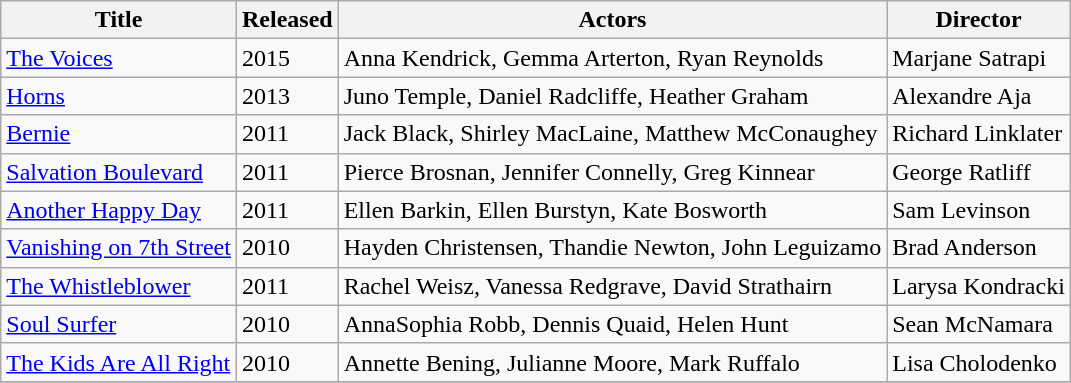<table class="wikitable">
<tr>
<th>Title</th>
<th>Released</th>
<th>Actors</th>
<th>Director</th>
</tr>
<tr>
<td><a href='#'>The Voices</a></td>
<td>2015</td>
<td>Anna Kendrick, Gemma Arterton, Ryan Reynolds</td>
<td>Marjane Satrapi</td>
</tr>
<tr>
<td><a href='#'>Horns</a></td>
<td>2013</td>
<td>Juno Temple, Daniel Radcliffe, Heather Graham</td>
<td>Alexandre Aja</td>
</tr>
<tr>
<td><a href='#'>Bernie</a></td>
<td>2011</td>
<td>Jack Black, Shirley MacLaine, Matthew McConaughey</td>
<td>Richard Linklater</td>
</tr>
<tr>
<td><a href='#'>Salvation Boulevard</a></td>
<td>2011</td>
<td>Pierce Brosnan, Jennifer Connelly, Greg Kinnear</td>
<td>George Ratliff</td>
</tr>
<tr>
<td><a href='#'>Another Happy Day</a></td>
<td>2011</td>
<td>Ellen Barkin, Ellen Burstyn, Kate Bosworth</td>
<td>Sam Levinson</td>
</tr>
<tr>
<td><a href='#'>Vanishing on 7th Street</a></td>
<td>2010</td>
<td>Hayden Christensen, Thandie Newton, John Leguizamo</td>
<td>Brad Anderson</td>
</tr>
<tr>
<td><a href='#'>The Whistleblower</a></td>
<td>2011</td>
<td>Rachel Weisz, Vanessa Redgrave, David Strathairn</td>
<td>Larysa Kondracki</td>
</tr>
<tr>
<td><a href='#'>Soul Surfer</a></td>
<td>2010</td>
<td>AnnaSophia Robb, Dennis Quaid, Helen Hunt</td>
<td>Sean McNamara</td>
</tr>
<tr>
<td><a href='#'>The Kids Are All Right</a></td>
<td>2010</td>
<td>Annette Bening, Julianne Moore, Mark Ruffalo</td>
<td>Lisa Cholodenko</td>
</tr>
<tr>
</tr>
</table>
